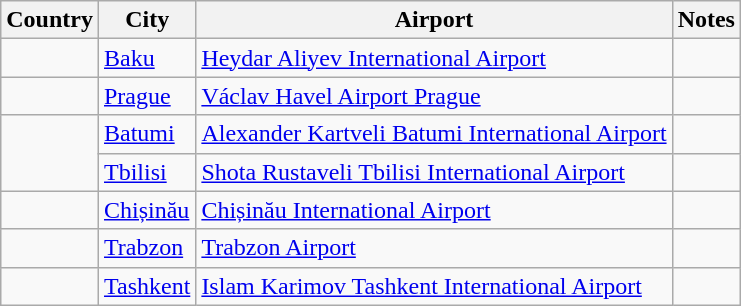<table class="sortable wikitable">
<tr>
<th>Country</th>
<th>City</th>
<th>Airport</th>
<th>Notes</th>
</tr>
<tr>
<td></td>
<td><a href='#'>Baku</a></td>
<td><a href='#'>Heydar Aliyev International Airport</a></td>
<td></td>
</tr>
<tr>
<td></td>
<td><a href='#'>Prague</a></td>
<td><a href='#'>Václav Havel Airport Prague</a></td>
<td></td>
</tr>
<tr>
<td rowspan="2"></td>
<td><a href='#'>Batumi</a></td>
<td><a href='#'>Alexander Kartveli Batumi International Airport</a></td>
<td></td>
</tr>
<tr>
<td><a href='#'>Tbilisi</a></td>
<td><a href='#'>Shota Rustaveli Tbilisi International Airport</a></td>
<td></td>
</tr>
<tr>
<td></td>
<td><a href='#'>Chișinău</a></td>
<td><a href='#'>Chișinău International Airport</a></td>
<td></td>
</tr>
<tr>
<td></td>
<td><a href='#'>Trabzon</a></td>
<td><a href='#'>Trabzon Airport</a></td>
<td></td>
</tr>
<tr>
<td></td>
<td><a href='#'>Tashkent</a></td>
<td><a href='#'>Islam Karimov Tashkent International Airport</a></td>
<td></td>
</tr>
</table>
